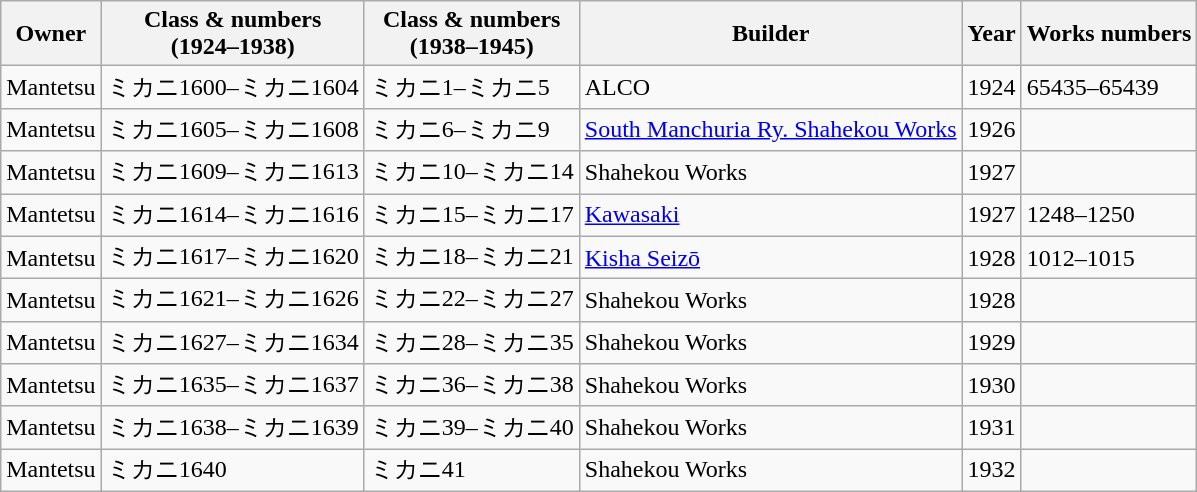<table class="wikitable">
<tr>
<th>Owner</th>
<th>Class & numbers<br>(1924–1938)</th>
<th>Class & numbers<br>(1938–1945)</th>
<th>Builder</th>
<th>Year</th>
<th>Works numbers</th>
</tr>
<tr>
<td>Mantetsu</td>
<td>ミカニ1600–ミカニ1604</td>
<td>ミカニ1–ミカニ5</td>
<td>ALCO</td>
<td>1924</td>
<td>65435–65439</td>
</tr>
<tr>
<td>Mantetsu</td>
<td>ミカニ1605–ミカニ1608</td>
<td>ミカニ6–ミカニ9</td>
<td><a href='#'>South Manchuria Ry. Shahekou Works</a></td>
<td>1926</td>
<td></td>
</tr>
<tr>
<td>Mantetsu</td>
<td>ミカニ1609–ミカニ1613</td>
<td>ミカニ10–ミカニ14</td>
<td>Shahekou Works</td>
<td>1927</td>
<td></td>
</tr>
<tr>
<td>Mantetsu</td>
<td>ミカニ1614–ミカニ1616</td>
<td>ミカニ15–ミカニ17</td>
<td><a href='#'>Kawasaki</a></td>
<td>1927</td>
<td>1248–1250</td>
</tr>
<tr>
<td>Mantetsu</td>
<td>ミカニ1617–ミカニ1620</td>
<td>ミカニ18–ミカニ21</td>
<td><a href='#'>Kisha Seizō</a></td>
<td>1928</td>
<td>1012–1015</td>
</tr>
<tr>
<td>Mantetsu</td>
<td>ミカニ1621–ミカニ1626</td>
<td>ミカニ22–ミカニ27</td>
<td>Shahekou Works</td>
<td>1928</td>
<td></td>
</tr>
<tr>
<td>Mantetsu</td>
<td>ミカニ1627–ミカニ1634</td>
<td>ミカニ28–ミカニ35</td>
<td>Shahekou Works</td>
<td>1929</td>
<td></td>
</tr>
<tr>
<td>Mantetsu</td>
<td>ミカニ1635–ミカニ1637</td>
<td>ミカニ36–ミカニ38</td>
<td>Shahekou Works</td>
<td>1930</td>
<td></td>
</tr>
<tr>
<td>Mantetsu</td>
<td>ミカニ1638–ミカニ1639</td>
<td>ミカニ39–ミカニ40</td>
<td>Shahekou Works</td>
<td>1931</td>
<td></td>
</tr>
<tr>
<td>Mantetsu</td>
<td>ミカニ1640</td>
<td>ミカニ41</td>
<td>Shahekou Works</td>
<td>1932</td>
<td></td>
</tr>
</table>
